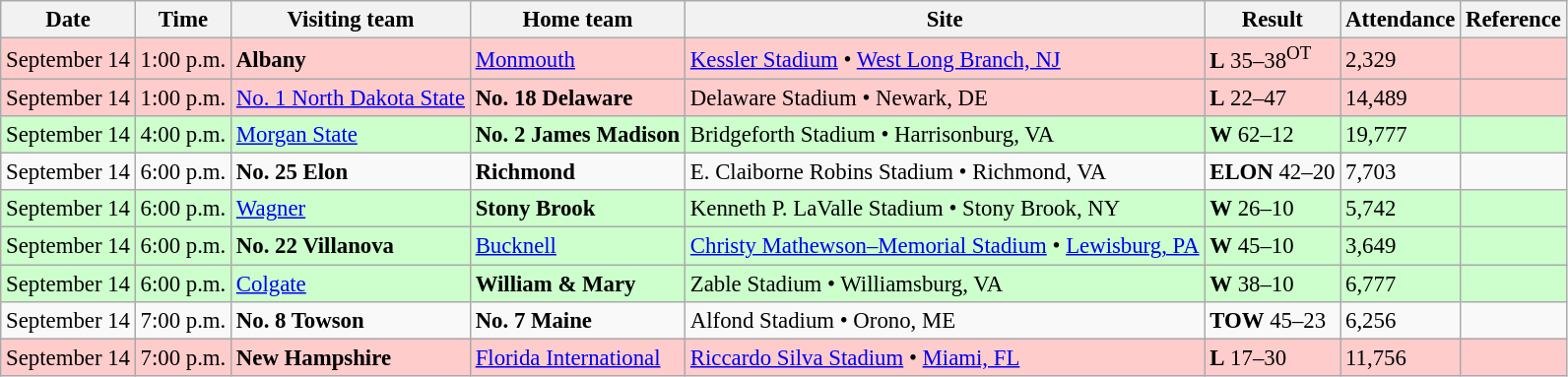<table class="wikitable" style="font-size:95%;">
<tr>
<th>Date</th>
<th>Time</th>
<th>Visiting team</th>
<th>Home team</th>
<th>Site</th>
<th>Result</th>
<th>Attendance</th>
<th class="unsortable">Reference</th>
</tr>
<tr bgcolor=#ffcccc>
<td>September 14</td>
<td>1:00 p.m.</td>
<td><strong>Albany</strong></td>
<td><a href='#'>Monmouth</a></td>
<td><a href='#'>Kessler Stadium</a> • <a href='#'>West Long Branch, NJ</a></td>
<td><strong>L</strong> 35–38<sup>OT</sup></td>
<td>2,329</td>
<td></td>
</tr>
<tr bgcolor=#ffcccc>
<td>September 14</td>
<td>1:00 p.m.</td>
<td><a href='#'>No. 1 North Dakota State</a></td>
<td><strong>No. 18 Delaware</strong></td>
<td>Delaware Stadium • Newark, DE</td>
<td><strong>L</strong> 22–47</td>
<td>14,489</td>
<td></td>
</tr>
<tr bgcolor=#ccffcc>
<td>September 14</td>
<td>4:00 p.m.</td>
<td><a href='#'>Morgan State</a></td>
<td><strong>No. 2 James Madison</strong></td>
<td>Bridgeforth Stadium • Harrisonburg, VA</td>
<td><strong>W</strong> 62–12</td>
<td>19,777</td>
<td></td>
</tr>
<tr bgcolor=>
<td>September 14</td>
<td>6:00 p.m.</td>
<td><strong>No. 25 Elon</strong></td>
<td><strong>Richmond</strong></td>
<td>E. Claiborne Robins Stadium • Richmond, VA</td>
<td><strong>ELON</strong> 42–20</td>
<td>7,703</td>
<td></td>
</tr>
<tr bgcolor=#ccffcc>
<td>September 14</td>
<td>6:00 p.m.</td>
<td><a href='#'>Wagner</a></td>
<td><strong>Stony Brook</strong></td>
<td>Kenneth P. LaValle Stadium • Stony Brook, NY</td>
<td><strong>W</strong> 26–10</td>
<td>5,742</td>
<td></td>
</tr>
<tr bgcolor=#ccffcc>
<td>September 14</td>
<td>6:00 p.m.</td>
<td><strong>No. 22 Villanova</strong></td>
<td><a href='#'>Bucknell</a></td>
<td><a href='#'>Christy Mathewson–Memorial Stadium</a> • <a href='#'>Lewisburg, PA</a></td>
<td><strong>W</strong> 45–10</td>
<td>3,649</td>
<td></td>
</tr>
<tr bgcolor=#ccffcc>
<td>September 14</td>
<td>6:00 p.m.</td>
<td><a href='#'>Colgate</a></td>
<td><strong>William & Mary</strong></td>
<td>Zable Stadium • Williamsburg, VA</td>
<td><strong>W</strong> 38–10</td>
<td>6,777</td>
<td></td>
</tr>
<tr bgcolor=>
<td>September 14</td>
<td>7:00 p.m.</td>
<td><strong>No. 8 Towson</strong></td>
<td><strong>No. 7 Maine</strong></td>
<td>Alfond Stadium • Orono, ME</td>
<td><strong>TOW</strong> 45–23</td>
<td>6,256</td>
<td></td>
</tr>
<tr bgcolor=#ffcccc>
<td>September 14</td>
<td>7:00 p.m.</td>
<td><strong>New Hampshire</strong></td>
<td><a href='#'>Florida International</a></td>
<td><a href='#'>Riccardo Silva Stadium</a> • <a href='#'>Miami, FL</a></td>
<td><strong>L</strong> 17–30</td>
<td>11,756</td>
<td></td>
</tr>
</table>
